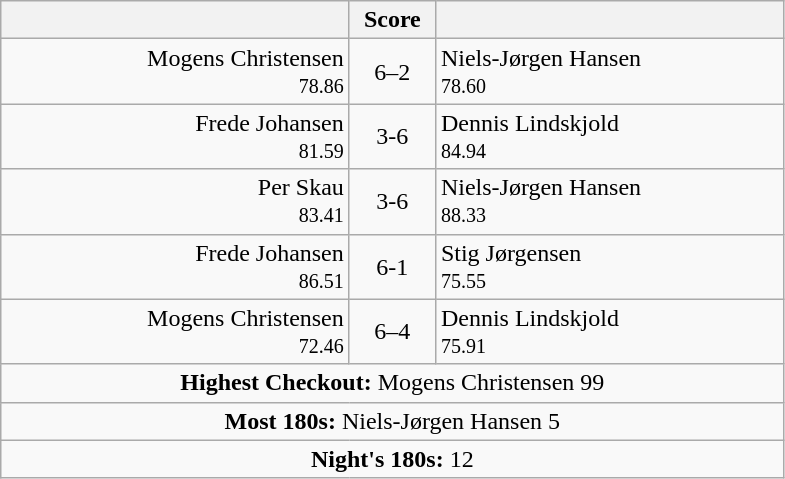<table class=wikitable style="text-align:center">
<tr>
<th width=225></th>
<th width=50>Score</th>
<th width=225></th>
</tr>
<tr align=left>
<td align=right>Mogens Christensen<br><small><span>78.86</span></small></td>
<td align=center>6–2</td>
<td>Niels-Jørgen Hansen<br><small><span>78.60</span></small></td>
</tr>
<tr align=left>
<td align=right>Frede Johansen <br><small><span>81.59</span></small></td>
<td align=center>3-6</td>
<td>Dennis Lindskjold <br><small><span>84.94</span></small></td>
</tr>
<tr align=left>
<td align=right>Per Skau <br><small><span>83.41</span></small></td>
<td align=center>3-6</td>
<td>Niels-Jørgen Hansen <br><small><span>88.33</span></small></td>
</tr>
<tr align=left>
<td align=right>Frede Johansen <br><small><span>86.51</span></small></td>
<td align=center>6-1</td>
<td>Stig Jørgensen<br><small><span>75.55</span></small></td>
</tr>
<tr align=left>
<td align=right>Mogens Christensen <br><small><span>72.46</span></small></td>
<td align=center>6–4</td>
<td>Dennis Lindskjold  <br><small><span>75.91</span></small></td>
</tr>
<tr align=center>
<td colspan="3"><strong>Highest Checkout:</strong> Mogens Christensen 99</td>
</tr>
<tr align=center>
<td colspan="3"><strong>Most 180s:</strong> Niels-Jørgen Hansen 5</td>
</tr>
<tr align=center>
<td colspan="3"><strong>Night's 180s:</strong> 12</td>
</tr>
</table>
